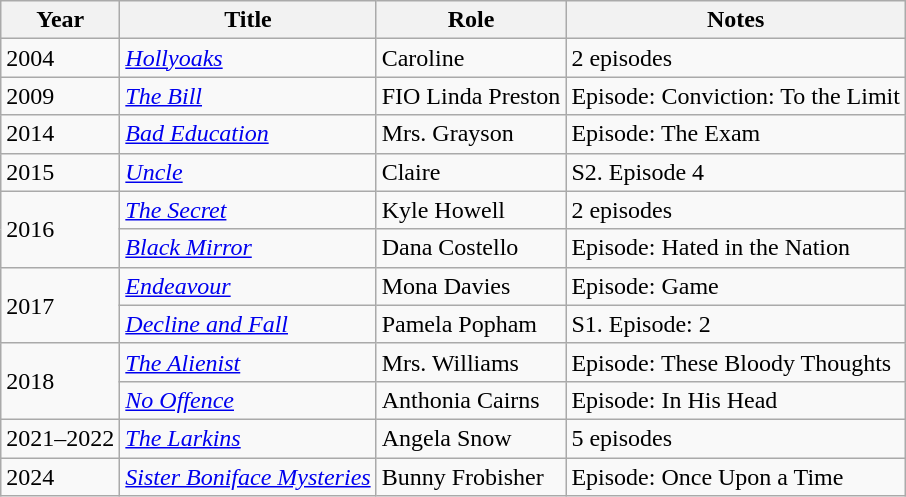<table class="wikitable sortable plainrowheaders">
<tr style="text-align:center;">
<th scope="col">Year</th>
<th scope="col">Title</th>
<th scope="col">Role</th>
<th scope="col">Notes</th>
</tr>
<tr>
<td>2004</td>
<td><em><a href='#'>Hollyoaks</a></em></td>
<td>Caroline</td>
<td>2 episodes</td>
</tr>
<tr>
<td>2009</td>
<td><em><a href='#'>The Bill</a></em></td>
<td>FIO Linda Preston</td>
<td>Episode: Conviction: To the Limit</td>
</tr>
<tr>
<td>2014</td>
<td><em><a href='#'>Bad Education</a></em></td>
<td>Mrs. Grayson</td>
<td>Episode: The Exam</td>
</tr>
<tr>
<td>2015</td>
<td><em><a href='#'>Uncle</a></em></td>
<td>Claire</td>
<td>S2. Episode 4</td>
</tr>
<tr>
<td rowspan="2">2016</td>
<td><em><a href='#'>The Secret</a></em></td>
<td>Kyle Howell</td>
<td>2 episodes</td>
</tr>
<tr>
<td><em><a href='#'>Black Mirror</a></em></td>
<td>Dana Costello</td>
<td>Episode: Hated in the Nation</td>
</tr>
<tr>
<td rowspan="2">2017</td>
<td><em><a href='#'>Endeavour</a></em></td>
<td>Mona Davies</td>
<td>Episode: Game</td>
</tr>
<tr>
<td><em><a href='#'>Decline and Fall</a></em></td>
<td>Pamela Popham</td>
<td>S1. Episode: 2</td>
</tr>
<tr>
<td rowspan="2">2018</td>
<td><em><a href='#'>The Alienist</a></em></td>
<td>Mrs. Williams</td>
<td>Episode: These Bloody Thoughts</td>
</tr>
<tr>
<td><em><a href='#'>No Offence</a></em></td>
<td>Anthonia Cairns</td>
<td>Episode: In His Head</td>
</tr>
<tr>
<td>2021–2022</td>
<td><em><a href='#'>The Larkins</a></em></td>
<td>Angela Snow</td>
<td>5 episodes</td>
</tr>
<tr>
<td>2024</td>
<td><em><a href='#'>Sister Boniface Mysteries</a></em></td>
<td>Bunny Frobisher</td>
<td>Episode: Once Upon a Time</td>
</tr>
</table>
